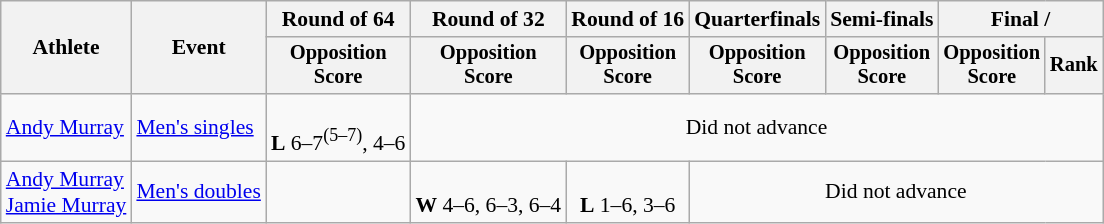<table class=wikitable style="font-size:90%">
<tr>
<th rowspan="2">Athlete</th>
<th rowspan="2">Event</th>
<th>Round of 64</th>
<th>Round of 32</th>
<th>Round of 16</th>
<th>Quarterfinals</th>
<th>Semi-finals</th>
<th colspan=2>Final / </th>
</tr>
<tr style="font-size:95%">
<th>Opposition<br>Score</th>
<th>Opposition<br>Score</th>
<th>Opposition<br>Score</th>
<th>Opposition<br>Score</th>
<th>Opposition<br>Score</th>
<th>Opposition<br>Score</th>
<th>Rank</th>
</tr>
<tr align=center>
<td align=left><a href='#'>Andy Murray</a></td>
<td align=left><a href='#'>Men's singles</a></td>
<td><br><strong>L</strong> 6–7<sup>(5–7)</sup>, 4–6</td>
<td colspan=6>Did not advance</td>
</tr>
<tr align=center>
<td align=left><a href='#'>Andy Murray</a><br><a href='#'>Jamie Murray</a></td>
<td><a href='#'>Men's doubles</a></td>
<td></td>
<td><br><strong>W</strong> 4–6, 6–3, 6–4</td>
<td><br><strong>L</strong> 1–6, 3–6</td>
<td colspan=4>Did not advance</td>
</tr>
</table>
